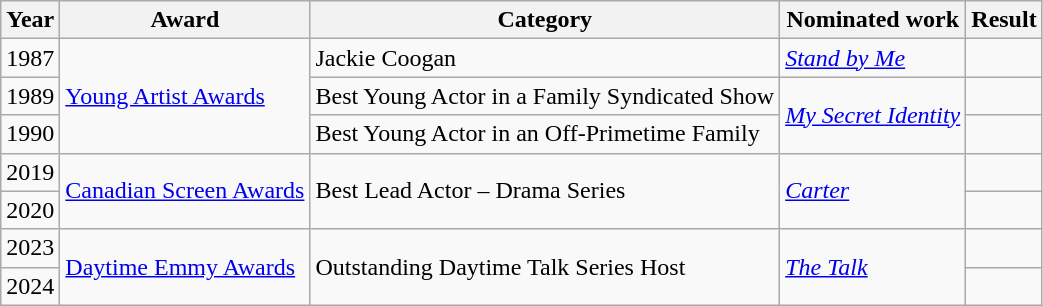<table class="wikitable sortable">
<tr>
<th scope="col">Year</th>
<th scope="col">Award</th>
<th scope="col">Category</th>
<th scope="col">Nominated work</th>
<th scope="col">Result</th>
</tr>
<tr>
<td>1987</td>
<td rowspan=3><a href='#'>Young Artist Awards</a></td>
<td>Jackie Coogan </td>
<td><em><a href='#'>Stand by Me</a></em></td>
<td></td>
</tr>
<tr>
<td>1989</td>
<td>Best Young Actor in a Family Syndicated Show</td>
<td rowspan="2"><em><a href='#'>My Secret Identity</a></em></td>
<td></td>
</tr>
<tr>
<td>1990</td>
<td>Best Young Actor in an Off-Primetime Family</td>
<td></td>
</tr>
<tr>
<td>2019</td>
<td rowspan="2"><a href='#'>Canadian Screen Awards</a></td>
<td rowspan="2">Best Lead Actor – Drama Series</td>
<td rowspan="2"><em><a href='#'>Carter</a></em></td>
<td></td>
</tr>
<tr>
<td>2020</td>
<td></td>
</tr>
<tr>
<td>2023</td>
<td rowspan="2"><a href='#'>Daytime Emmy Awards</a></td>
<td rowspan="2">Outstanding Daytime Talk Series Host </td>
<td rowspan="2"><em><a href='#'>The Talk</a></em></td>
<td></td>
</tr>
<tr>
<td>2024</td>
<td></td>
</tr>
</table>
